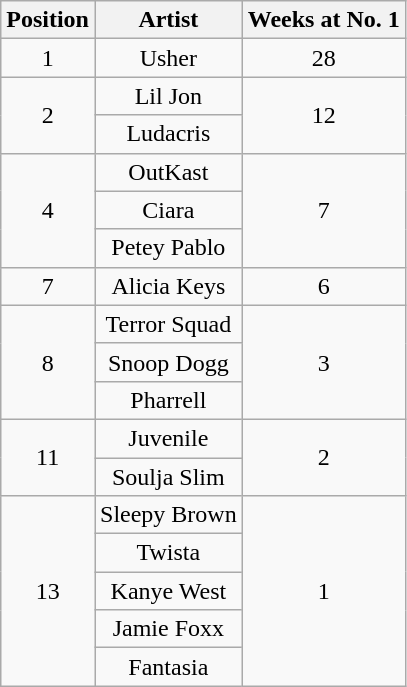<table class="wikitable plainrowheaders" style="text-align:center;">
<tr>
<th>Position</th>
<th>Artist</th>
<th>Weeks at No. 1</th>
</tr>
<tr>
<td>1</td>
<td>Usher</td>
<td>28</td>
</tr>
<tr>
<td rowspan=2>2</td>
<td>Lil Jon</td>
<td rowspan=2>12</td>
</tr>
<tr>
<td>Ludacris</td>
</tr>
<tr>
<td rowspan=3>4</td>
<td>OutKast</td>
<td rowspan=3>7</td>
</tr>
<tr>
<td>Ciara</td>
</tr>
<tr>
<td>Petey Pablo</td>
</tr>
<tr>
<td>7</td>
<td>Alicia Keys</td>
<td>6</td>
</tr>
<tr>
<td rowspan=3>8</td>
<td>Terror Squad</td>
<td rowspan=3>3</td>
</tr>
<tr>
<td>Snoop Dogg</td>
</tr>
<tr>
<td>Pharrell</td>
</tr>
<tr>
<td rowspan=2>11</td>
<td>Juvenile</td>
<td rowspan=2>2</td>
</tr>
<tr>
<td>Soulja Slim</td>
</tr>
<tr>
<td rowspan=5>13</td>
<td>Sleepy Brown</td>
<td rowspan=5>1</td>
</tr>
<tr>
<td>Twista</td>
</tr>
<tr>
<td>Kanye West</td>
</tr>
<tr>
<td>Jamie Foxx</td>
</tr>
<tr>
<td>Fantasia</td>
</tr>
</table>
